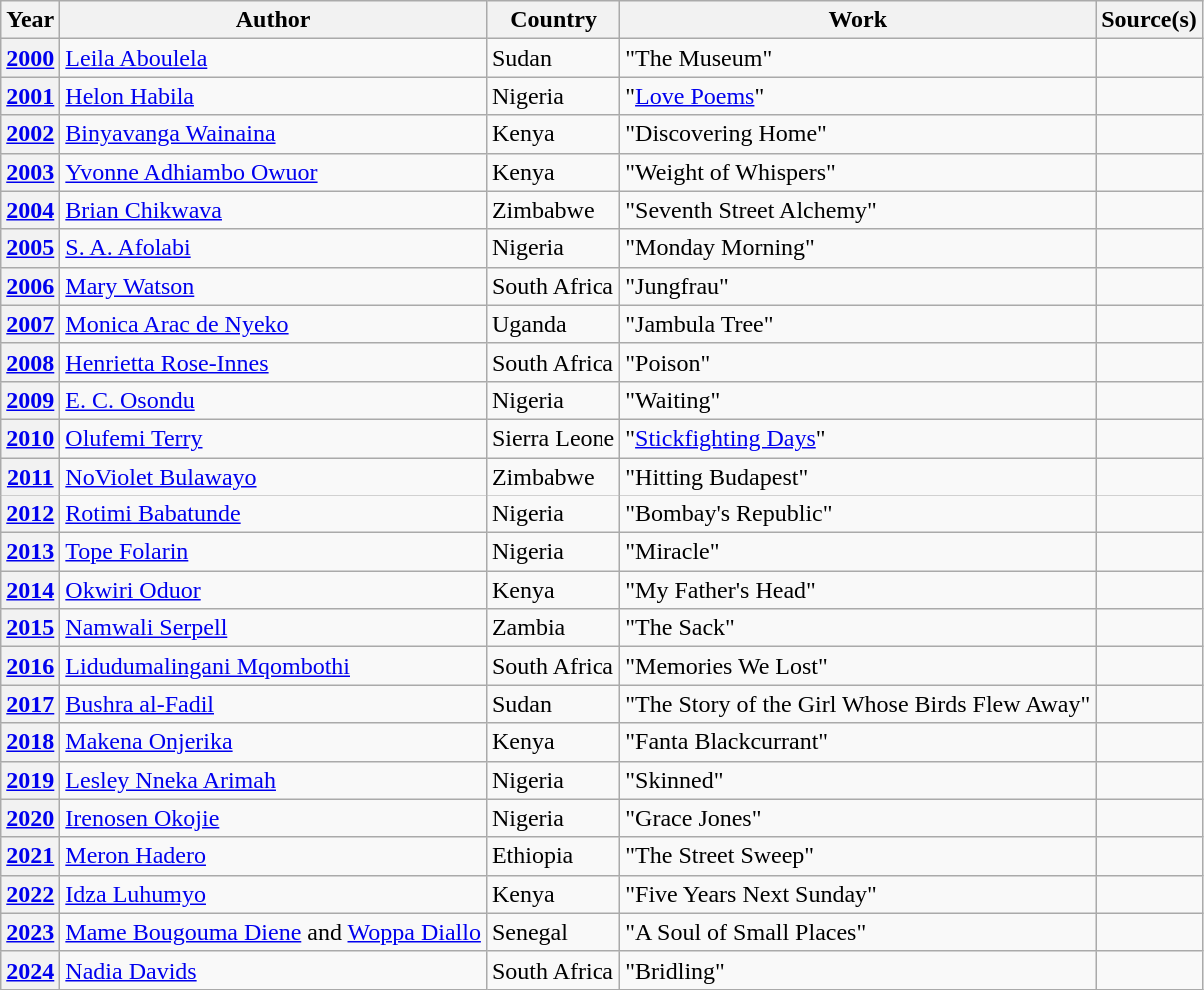<table class="wikitable sortable">
<tr>
<th>Year</th>
<th>Author</th>
<th>Country</th>
<th>Work</th>
<th>Source(s)</th>
</tr>
<tr>
<th><a href='#'>2000</a></th>
<td><a href='#'>Leila Aboulela</a></td>
<td>Sudan</td>
<td>"The Museum"</td>
<td></td>
</tr>
<tr>
<th><a href='#'>2001</a></th>
<td><a href='#'>Helon Habila</a></td>
<td>Nigeria</td>
<td>"<a href='#'>Love Poems</a>"</td>
<td></td>
</tr>
<tr>
<th><a href='#'>2002</a></th>
<td><a href='#'>Binyavanga Wainaina</a></td>
<td>Kenya</td>
<td>"Discovering Home"</td>
<td></td>
</tr>
<tr>
<th><a href='#'>2003</a></th>
<td><a href='#'>Yvonne Adhiambo Owuor</a></td>
<td>Kenya</td>
<td>"Weight of Whispers"</td>
<td></td>
</tr>
<tr>
<th><a href='#'>2004</a></th>
<td><a href='#'>Brian Chikwava</a></td>
<td>Zimbabwe</td>
<td>"Seventh Street Alchemy"</td>
<td></td>
</tr>
<tr>
<th><a href='#'>2005</a></th>
<td><a href='#'>S. A. Afolabi</a></td>
<td>Nigeria</td>
<td>"Monday Morning"</td>
<td></td>
</tr>
<tr>
<th><a href='#'>2006</a></th>
<td><a href='#'>Mary Watson</a></td>
<td>South Africa</td>
<td>"Jungfrau"</td>
<td></td>
</tr>
<tr>
<th><a href='#'>2007</a></th>
<td><a href='#'>Monica Arac de Nyeko</a></td>
<td>Uganda</td>
<td>"Jambula Tree"</td>
<td></td>
</tr>
<tr>
<th><a href='#'>2008</a></th>
<td><a href='#'>Henrietta Rose-Innes</a></td>
<td>South Africa</td>
<td>"Poison"</td>
<td></td>
</tr>
<tr>
<th><a href='#'>2009</a></th>
<td><a href='#'>E. C. Osondu</a></td>
<td>Nigeria</td>
<td>"Waiting"</td>
<td></td>
</tr>
<tr>
<th><a href='#'>2010</a></th>
<td><a href='#'>Olufemi Terry</a></td>
<td>Sierra Leone</td>
<td>"<a href='#'>Stickfighting Days</a>"</td>
<td></td>
</tr>
<tr>
<th><a href='#'>2011</a></th>
<td><a href='#'>NoViolet Bulawayo</a></td>
<td>Zimbabwe</td>
<td>"Hitting Budapest"</td>
<td></td>
</tr>
<tr>
<th><a href='#'>2012</a></th>
<td><a href='#'>Rotimi Babatunde</a></td>
<td>Nigeria</td>
<td>"Bombay's Republic"</td>
<td></td>
</tr>
<tr>
<th><a href='#'>2013</a></th>
<td><a href='#'>Tope Folarin</a></td>
<td>Nigeria</td>
<td>"Miracle"</td>
<td></td>
</tr>
<tr>
<th><a href='#'>2014</a></th>
<td><a href='#'>Okwiri Oduor</a></td>
<td>Kenya</td>
<td>"My Father's Head"</td>
<td></td>
</tr>
<tr>
<th><a href='#'>2015</a></th>
<td><a href='#'>Namwali Serpell</a></td>
<td>Zambia</td>
<td>"The Sack"</td>
<td></td>
</tr>
<tr>
<th><a href='#'>2016</a></th>
<td><a href='#'>Lidudumalingani Mqombothi</a></td>
<td>South Africa</td>
<td>"Memories We Lost"</td>
<td></td>
</tr>
<tr>
<th><a href='#'>2017</a></th>
<td><a href='#'>Bushra al-Fadil</a></td>
<td>Sudan</td>
<td>"The Story of the Girl Whose Birds Flew Away"</td>
<td></td>
</tr>
<tr>
<th><a href='#'>2018</a></th>
<td><a href='#'>Makena Onjerika</a></td>
<td>Kenya</td>
<td>"Fanta Blackcurrant"</td>
<td></td>
</tr>
<tr>
<th><a href='#'>2019</a></th>
<td><a href='#'>Lesley Nneka Arimah</a></td>
<td>Nigeria</td>
<td>"Skinned"</td>
<td></td>
</tr>
<tr>
<th><a href='#'>2020</a></th>
<td><a href='#'>Irenosen Okojie</a></td>
<td>Nigeria</td>
<td>"Grace Jones"</td>
<td></td>
</tr>
<tr>
<th><a href='#'>2021</a></th>
<td><a href='#'>Meron Hadero</a></td>
<td>Ethiopia</td>
<td>"The Street Sweep"</td>
<td></td>
</tr>
<tr>
<th><a href='#'>2022</a></th>
<td><a href='#'>Idza Luhumyo</a></td>
<td>Kenya</td>
<td>"Five Years Next Sunday"</td>
<td></td>
</tr>
<tr>
<th><a href='#'>2023</a></th>
<td><a href='#'>Mame Bougouma Diene</a> and <a href='#'>Woppa Diallo</a></td>
<td>Senegal</td>
<td>"A Soul of Small Places"</td>
<td></td>
</tr>
<tr>
<th><a href='#'>2024</a></th>
<td><a href='#'>Nadia Davids</a></td>
<td>South Africa</td>
<td>"Bridling"</td>
<td></td>
</tr>
</table>
